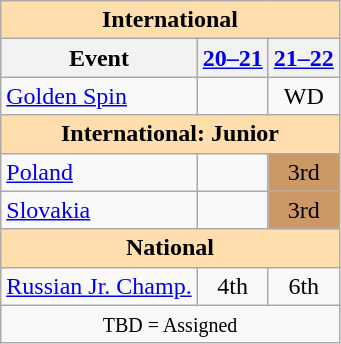<table class="wikitable" style="text-align:center">
<tr>
<th style="background-color: #ffdead; " colspan=4 align=center>International </th>
</tr>
<tr>
<th>Event</th>
<th><a href='#'>20–21</a></th>
<th><a href='#'>21–22</a></th>
</tr>
<tr>
<td align=left> <a href='#'>Golden Spin</a></td>
<td></td>
<td>WD</td>
</tr>
<tr>
<th style="background-color: #ffdead; " colspan=4 align=center>International: Junior </th>
</tr>
<tr>
<td align=left> <a href='#'>Poland</a></td>
<td></td>
<td bgcolor=cc9966>3rd</td>
</tr>
<tr>
<td align=left> <a href='#'>Slovakia</a></td>
<td></td>
<td bgcolor=#cc9966>3rd</td>
</tr>
<tr>
<th style="background-color: #ffdead; " colspan=4 align=center>National </th>
</tr>
<tr>
<td align="left"><a href='#'>Russian Jr. Champ.</a></td>
<td>4th</td>
<td>6th</td>
</tr>
<tr>
<td colspan="3" align="center"><small> TBD = Assigned</small></td>
</tr>
</table>
